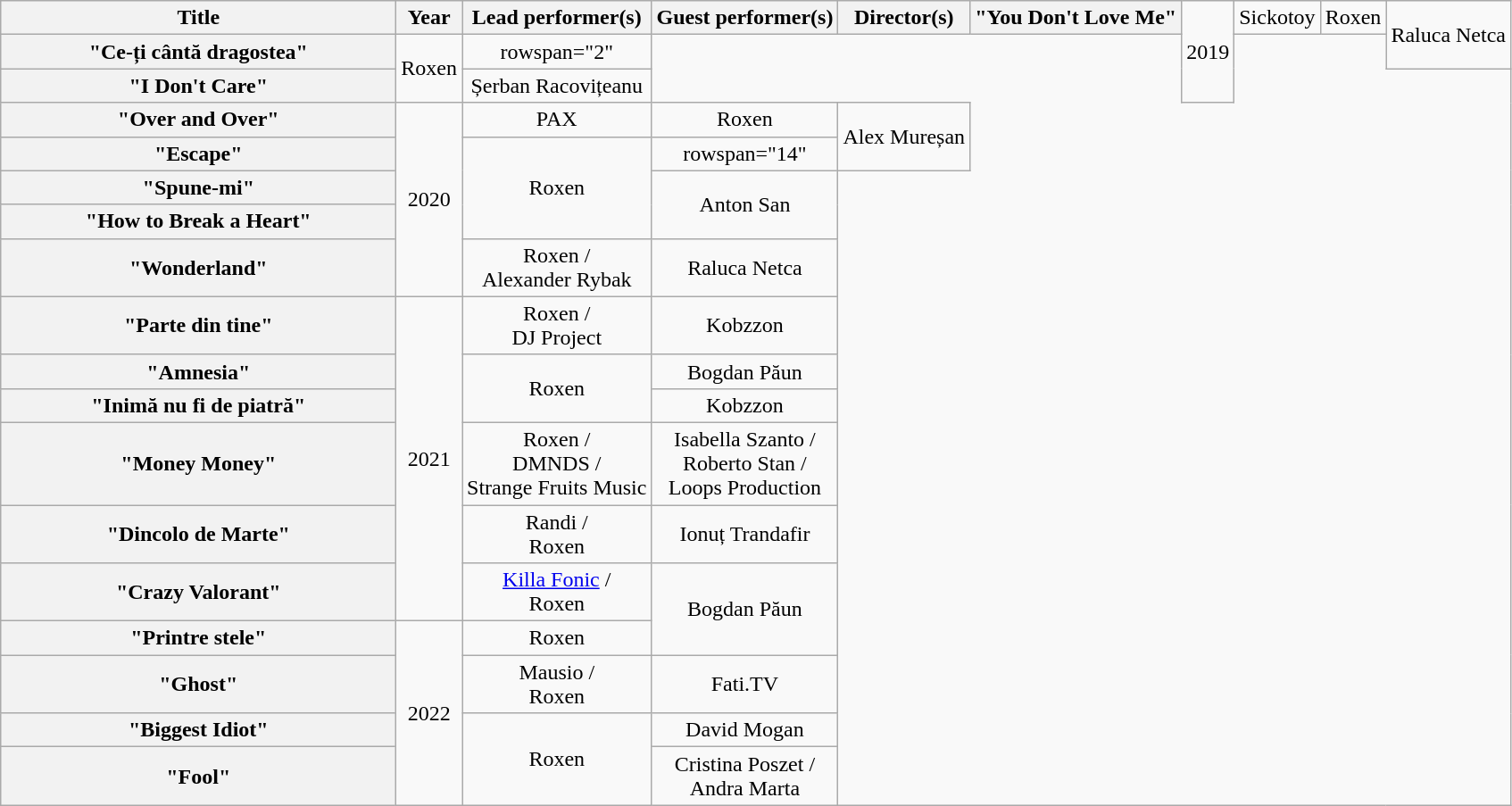<table class="wikitable plainrowheaders" style="text-align:center;" border="1">
<tr>
<th scope="col" style="width:18em;">Title</th>
<th scope="col" style="width:1em;">Year</th>
<th scope="col">Lead performer(s)</th>
<th scope="col">Guest performer(s)</th>
<th scope="col">Director(s)</th>
<th scope="row">"You Don't Love Me"</th>
<td rowspan="3">2019</td>
<td>Sickotoy</td>
<td>Roxen</td>
<td rowspan="2">Raluca Netca</td>
</tr>
<tr>
<th scope="row">"Ce-ți cântă dragostea"</th>
<td rowspan="2">Roxen</td>
<td>rowspan="2" </td>
</tr>
<tr>
<th scope="row">"I Don't Care"</th>
<td>Șerban Racovițeanu</td>
</tr>
<tr>
<th scope="row">"Over and Over"</th>
<td rowspan="5">2020</td>
<td>PAX</td>
<td>Roxen</td>
<td rowspan="2">Alex Mureșan</td>
</tr>
<tr>
<th scope="row">"Escape"</th>
<td rowspan="3">Roxen</td>
<td>rowspan="14" </td>
</tr>
<tr>
<th scope="row">"Spune-mi"</th>
<td rowspan="2">Anton San</td>
</tr>
<tr>
<th scope="row">"How to Break a Heart"</th>
</tr>
<tr>
<th scope="row">"Wonderland"</th>
<td>Roxen /<br>Alexander Rybak</td>
<td>Raluca Netca</td>
</tr>
<tr>
<th scope="row">"Parte din tine"</th>
<td rowspan="6">2021</td>
<td>Roxen /<br>DJ Project</td>
<td>Kobzzon</td>
</tr>
<tr>
<th scope="row">"Amnesia"</th>
<td rowspan="2">Roxen</td>
<td>Bogdan Păun</td>
</tr>
<tr>
<th scope="row">"Inimă nu fi de piatră"</th>
<td>Kobzzon</td>
</tr>
<tr>
<th scope="row">"Money Money"</th>
<td>Roxen /<br>DMNDS /<br>Strange Fruits Music</td>
<td>Isabella Szanto /<br>Roberto Stan /<br>Loops Production</td>
</tr>
<tr>
<th scope="row">"Dincolo de Marte"</th>
<td>Randi /<br>Roxen</td>
<td>Ionuț Trandafir</td>
</tr>
<tr>
<th scope="row">"Crazy Valorant"</th>
<td><a href='#'>Killa Fonic</a> /<br>Roxen</td>
<td rowspan="2">Bogdan Păun</td>
</tr>
<tr>
<th scope="row">"Printre stele"</th>
<td rowspan="4">2022</td>
<td>Roxen</td>
</tr>
<tr>
<th scope="row">"Ghost"</th>
<td>Mausio /<br>Roxen</td>
<td>Fati.TV</td>
</tr>
<tr>
<th scope="row">"Biggest Idiot"</th>
<td rowspan="2">Roxen</td>
<td>David Mogan</td>
</tr>
<tr>
<th scope="row">"Fool"</th>
<td>Cristina Poszet /<br>Andra Marta</td>
</tr>
</table>
